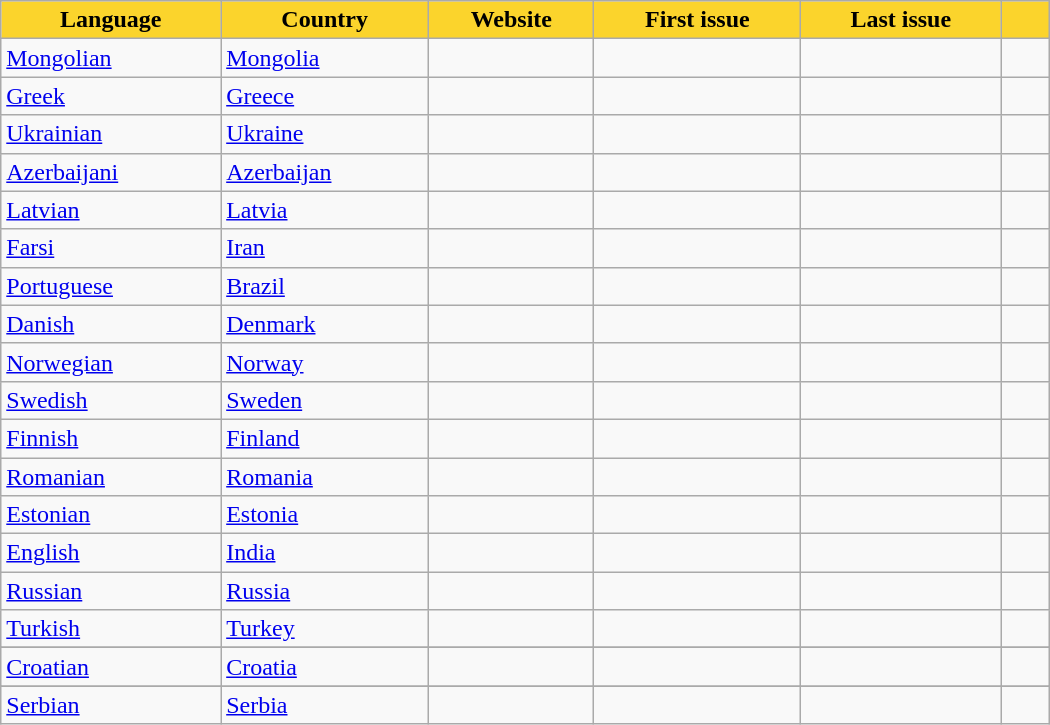<table class="wikitable sortable" style="width:700px; max-width:700px;">
<tr>
<th scope="col" style="background-color:#fbd42c;">Language</th>
<th scope="col" style="background-color:#fbd42c;">Country</th>
<th scope="col" style="background-color:#fbd42c;">Website</th>
<th scope="col" style="background-color:#fbd42c;">First issue</th>
<th scope="col" style="background-color:#fbd42c;">Last issue</th>
<th scope="col" style="background-color:#fbd42c;" width="25"></th>
</tr>
<tr>
<td scope="row"><a href='#'>Mongolian</a></td>
<td><a href='#'>Mongolia</a></td>
<td></td>
<td></td>
<td></td>
<td></td>
</tr>
<tr>
<td scope="row"><a href='#'>Greek</a></td>
<td><a href='#'>Greece</a></td>
<td></td>
<td></td>
<td></td>
<td></td>
</tr>
<tr>
<td scope="row"><a href='#'>Ukrainian</a></td>
<td><a href='#'>Ukraine</a></td>
<td></td>
<td></td>
<td></td>
<td></td>
</tr>
<tr>
<td scope="row"><a href='#'>Azerbaijani</a></td>
<td><a href='#'>Azerbaijan</a></td>
<td></td>
<td></td>
<td></td>
<td></td>
</tr>
<tr>
<td scope="row"><a href='#'>Latvian</a></td>
<td><a href='#'>Latvia</a></td>
<td></td>
<td></td>
<td></td>
<td></td>
</tr>
<tr>
<td scope="row"><a href='#'>Farsi</a></td>
<td><a href='#'>Iran</a></td>
<td></td>
<td></td>
<td></td>
<td></td>
</tr>
<tr>
<td scope="row"><a href='#'>Portuguese</a></td>
<td><a href='#'>Brazil</a></td>
<td></td>
<td></td>
<td></td>
<td></td>
</tr>
<tr>
<td scope="row"><a href='#'>Danish</a></td>
<td><a href='#'>Denmark</a></td>
<td></td>
<td></td>
<td></td>
<td></td>
</tr>
<tr>
<td scope="row"><a href='#'>Norwegian</a></td>
<td><a href='#'>Norway</a></td>
<td></td>
<td></td>
<td></td>
<td></td>
</tr>
<tr>
<td scope="row"><a href='#'>Swedish</a></td>
<td><a href='#'>Sweden</a></td>
<td></td>
<td></td>
<td></td>
<td></td>
</tr>
<tr>
<td scope="row"><a href='#'>Finnish</a></td>
<td><a href='#'>Finland</a></td>
<td></td>
<td></td>
<td></td>
<td></td>
</tr>
<tr>
<td scope="row"><a href='#'>Romanian</a></td>
<td><a href='#'>Romania</a></td>
<td></td>
<td></td>
<td></td>
<td></td>
</tr>
<tr>
<td scope="row"><a href='#'>Estonian</a></td>
<td><a href='#'>Estonia</a></td>
<td></td>
<td></td>
<td></td>
<td></td>
</tr>
<tr>
<td scope="row"><a href='#'>English</a></td>
<td><a href='#'>India</a></td>
<td></td>
<td></td>
<td></td>
<td></td>
</tr>
<tr>
<td scope="row"><a href='#'>Russian</a></td>
<td><a href='#'>Russia</a></td>
<td></td>
<td></td>
<td></td>
<td></td>
</tr>
<tr>
<td scope="row"><a href='#'>Turkish</a></td>
<td><a href='#'>Turkey</a></td>
<td></td>
<td></td>
<td></td>
<td></td>
</tr>
<tr>
</tr>
<tr>
<td scope="row"><a href='#'>Croatian</a></td>
<td><a href='#'>Croatia</a></td>
<td></td>
<td></td>
<td></td>
<td></td>
</tr>
<tr>
</tr>
<tr>
<td scope="row"><a href='#'>Serbian</a></td>
<td><a href='#'>Serbia</a></td>
<td></td>
<td></td>
<td></td>
<td></td>
</tr>
</table>
